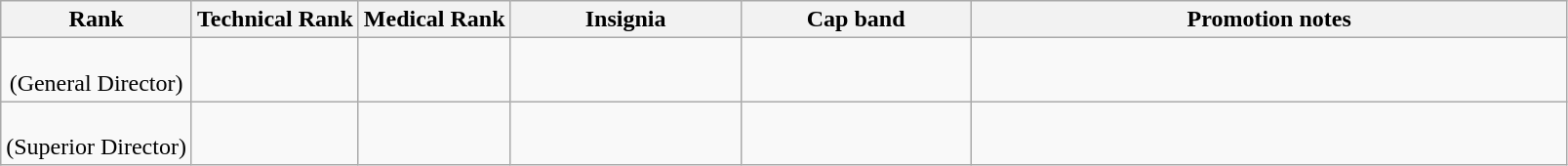<table class="wikitable" style="text-align:center;">
<tr>
<th>Rank</th>
<th>Technical Rank</th>
<th>Medical Rank</th>
<th width="150px">Insignia</th>
<th width="150px">Cap band</th>
<th width="400px">Promotion notes</th>
</tr>
<tr>
<td><br>(General Director)</td>
<td></td>
<td></td>
<td></td>
<td></td>
<td style="text-align:left;"></td>
</tr>
<tr>
<td> <br>(Superior Director)</td>
<td></td>
<td></td>
<td></td>
<td></td>
<td style="text-align:left;"></td>
</tr>
</table>
